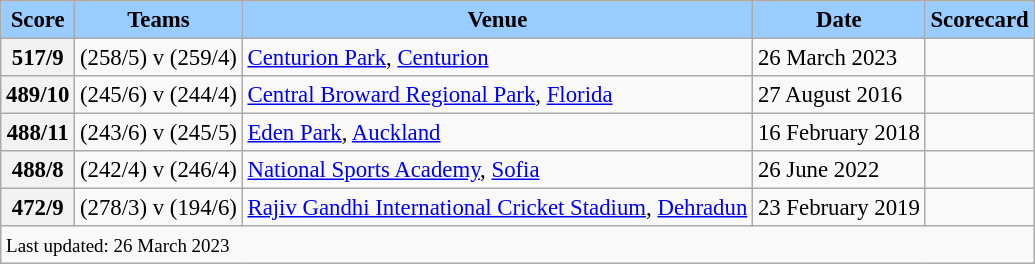<table class="wikitable sortable defaultleft" style="font-size: 95%">
<tr>
<th style="background-color:#9cf;">Score</th>
<th style="background-color:#9cf;">Teams</th>
<th style="background-color:#9cf;">Venue</th>
<th style="background-color:#9cf;">Date</th>
<th style="background-color:#9cf;">Scorecard</th>
</tr>
<tr>
<th>517/9</th>
<td> (258/5) v  (259/4)</td>
<td><a href='#'>Centurion Park</a>, <a href='#'>Centurion</a></td>
<td>26 March 2023</td>
<td></td>
</tr>
<tr>
<th>489/10</th>
<td> (245/6) v  (244/4)</td>
<td><a href='#'>Central Broward Regional Park</a>, <a href='#'>Florida</a></td>
<td>27 August 2016</td>
<td></td>
</tr>
<tr>
<th>488/11</th>
<td> (243/6) v  (245/5)</td>
<td><a href='#'>Eden Park</a>, <a href='#'>Auckland</a></td>
<td>16 February 2018</td>
<td></td>
</tr>
<tr>
<th>488/8</th>
<td> (242/4) v  (246/4)</td>
<td><a href='#'>National Sports Academy</a>, <a href='#'>Sofia</a></td>
<td>26 June 2022</td>
<td></td>
</tr>
<tr>
<th>472/9</th>
<td> (278/3) v  (194/6)</td>
<td><a href='#'>Rajiv Gandhi International Cricket Stadium</a>, <a href='#'>Dehradun</a></td>
<td>23 February 2019</td>
<td></td>
</tr>
<tr>
<td scope="row" colspan=5><small>Last updated: 26 March 2023</small></td>
</tr>
</table>
